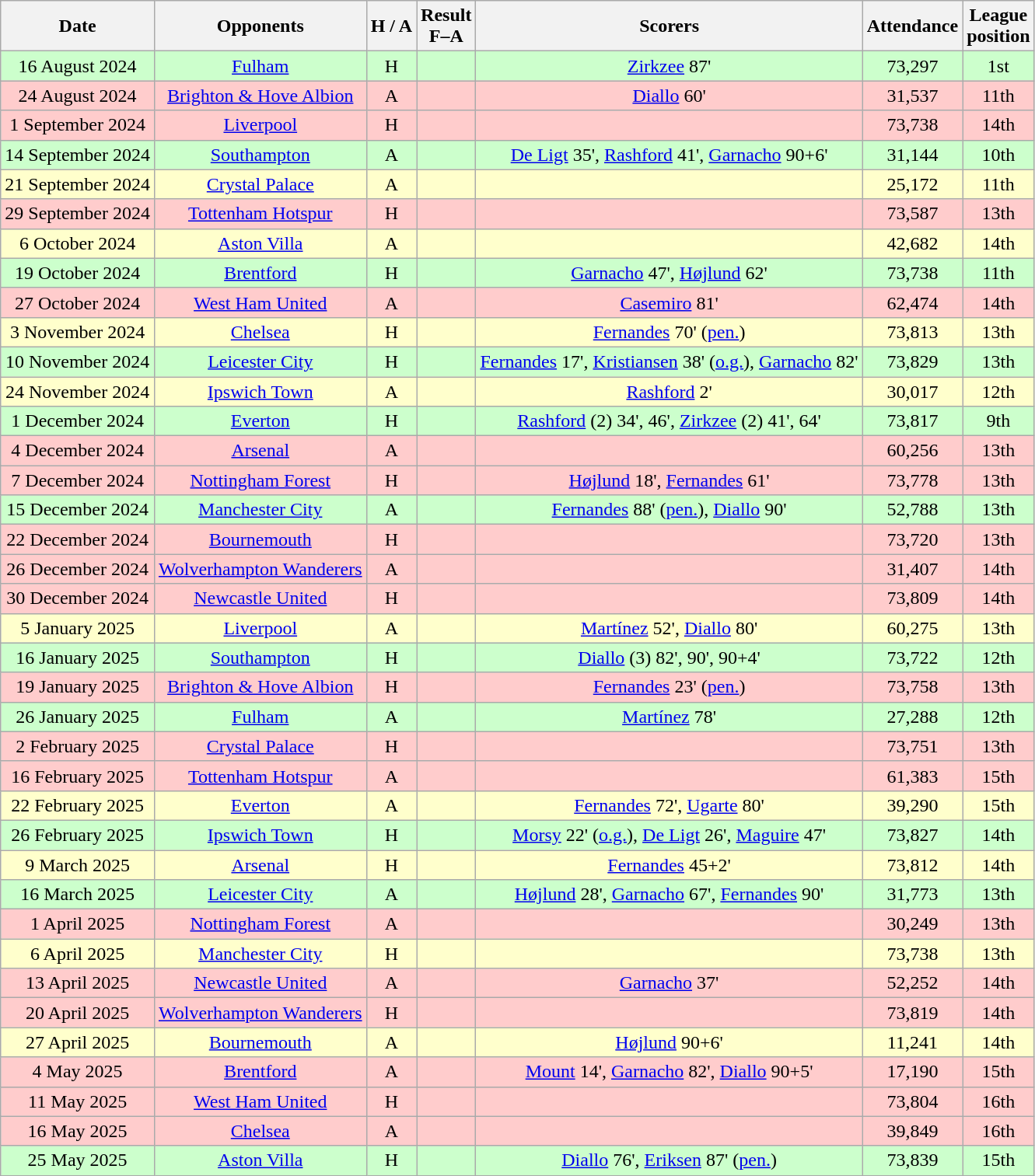<table class="wikitable" style="text-align:center">
<tr>
<th>Date</th>
<th>Opponents</th>
<th>H / A</th>
<th>Result<br>F–A</th>
<th>Scorers</th>
<th>Attendance</th>
<th>League<br>position</th>
</tr>
<tr bgcolor="#ccffcc">
<td>16 August 2024</td>
<td><a href='#'>Fulham</a></td>
<td>H</td>
<td></td>
<td><a href='#'>Zirkzee</a> 87'</td>
<td>73,297</td>
<td>1st</td>
</tr>
<tr bgcolor="#ffcccc">
<td>24 August 2024</td>
<td><a href='#'>Brighton & Hove Albion</a></td>
<td>A</td>
<td></td>
<td><a href='#'>Diallo</a> 60'</td>
<td>31,537</td>
<td>11th</td>
</tr>
<tr bgcolor="#ffcccc">
<td>1 September 2024</td>
<td><a href='#'>Liverpool</a></td>
<td>H</td>
<td></td>
<td></td>
<td>73,738</td>
<td>14th</td>
</tr>
<tr bgcolor="#ccffcc">
<td>14 September 2024</td>
<td><a href='#'>Southampton</a></td>
<td>A</td>
<td></td>
<td><a href='#'>De Ligt</a> 35', <a href='#'>Rashford</a> 41', <a href='#'>Garnacho</a> 90+6'</td>
<td>31,144</td>
<td>10th</td>
</tr>
<tr bgcolor="#ffffcc">
<td>21 September 2024</td>
<td><a href='#'>Crystal Palace</a></td>
<td>A</td>
<td></td>
<td></td>
<td>25,172</td>
<td>11th</td>
</tr>
<tr bgcolor="#ffcccc">
<td>29 September 2024</td>
<td><a href='#'>Tottenham Hotspur</a></td>
<td>H</td>
<td></td>
<td></td>
<td>73,587</td>
<td>13th</td>
</tr>
<tr bgcolor="#ffffcc">
<td>6 October 2024</td>
<td><a href='#'>Aston Villa</a></td>
<td>A</td>
<td></td>
<td></td>
<td>42,682</td>
<td>14th</td>
</tr>
<tr bgcolor="#ccffcc">
<td>19 October 2024</td>
<td><a href='#'>Brentford</a></td>
<td>H</td>
<td></td>
<td><a href='#'>Garnacho</a> 47', <a href='#'>Højlund</a> 62'</td>
<td>73,738</td>
<td>11th</td>
</tr>
<tr bgcolor="#ffcccc">
<td>27 October 2024</td>
<td><a href='#'>West Ham United</a></td>
<td>A</td>
<td></td>
<td><a href='#'>Casemiro</a> 81'</td>
<td>62,474</td>
<td>14th</td>
</tr>
<tr bgcolor="#ffffcc">
<td>3 November 2024</td>
<td><a href='#'>Chelsea</a></td>
<td>H</td>
<td></td>
<td><a href='#'>Fernandes</a> 70' (<a href='#'>pen.</a>)</td>
<td>73,813</td>
<td>13th</td>
</tr>
<tr bgcolor="#ccffcc">
<td>10 November 2024</td>
<td><a href='#'>Leicester City</a></td>
<td>H</td>
<td></td>
<td><a href='#'>Fernandes</a> 17', <a href='#'>Kristiansen</a> 38' (<a href='#'>o.g.</a>), <a href='#'>Garnacho</a> 82'</td>
<td>73,829</td>
<td>13th</td>
</tr>
<tr bgcolor="#ffffcc">
<td>24 November 2024</td>
<td><a href='#'>Ipswich Town</a></td>
<td>A</td>
<td></td>
<td><a href='#'>Rashford</a> 2'</td>
<td>30,017</td>
<td>12th</td>
</tr>
<tr bgcolor="#ccffcc">
<td>1 December 2024</td>
<td><a href='#'>Everton</a></td>
<td>H</td>
<td></td>
<td><a href='#'>Rashford</a> (2) 34', 46', <a href='#'>Zirkzee</a> (2) 41', 64'</td>
<td>73,817</td>
<td>9th</td>
</tr>
<tr bgcolor="#ffcccc">
<td>4 December 2024</td>
<td><a href='#'>Arsenal</a></td>
<td>A</td>
<td></td>
<td></td>
<td>60,256</td>
<td>13th</td>
</tr>
<tr bgcolor="#ffcccc">
<td>7 December 2024</td>
<td><a href='#'>Nottingham Forest</a></td>
<td>H</td>
<td></td>
<td><a href='#'>Højlund</a> 18', <a href='#'>Fernandes</a> 61'</td>
<td>73,778</td>
<td>13th</td>
</tr>
<tr bgcolor="#ccffcc">
<td>15 December 2024</td>
<td><a href='#'>Manchester City</a></td>
<td>A</td>
<td></td>
<td><a href='#'>Fernandes</a> 88' (<a href='#'>pen.</a>), <a href='#'>Diallo</a> 90'</td>
<td>52,788</td>
<td>13th</td>
</tr>
<tr bgcolor="#ffcccc">
<td>22 December 2024</td>
<td><a href='#'>Bournemouth</a></td>
<td>H</td>
<td></td>
<td></td>
<td>73,720</td>
<td>13th</td>
</tr>
<tr bgcolor="#ffcccc">
<td>26 December 2024</td>
<td><a href='#'>Wolverhampton Wanderers</a></td>
<td>A</td>
<td></td>
<td></td>
<td>31,407</td>
<td>14th</td>
</tr>
<tr bgcolor="#ffcccc">
<td>30 December 2024</td>
<td><a href='#'>Newcastle United</a></td>
<td>H</td>
<td></td>
<td></td>
<td>73,809</td>
<td>14th</td>
</tr>
<tr bgcolor="#ffffcc">
<td>5 January 2025</td>
<td><a href='#'>Liverpool</a></td>
<td>A</td>
<td></td>
<td><a href='#'>Martínez</a> 52', <a href='#'>Diallo</a> 80'</td>
<td>60,275</td>
<td>13th</td>
</tr>
<tr bgcolor="#ccffcc">
<td>16 January 2025</td>
<td><a href='#'>Southampton</a></td>
<td>H</td>
<td></td>
<td><a href='#'>Diallo</a> (3) 82', 90', 90+4'</td>
<td>73,722</td>
<td>12th</td>
</tr>
<tr bgcolor="#ffcccc">
<td>19 January 2025</td>
<td><a href='#'>Brighton & Hove Albion</a></td>
<td>H</td>
<td></td>
<td><a href='#'>Fernandes</a> 23' (<a href='#'>pen.</a>)</td>
<td>73,758</td>
<td>13th</td>
</tr>
<tr bgcolor="#ccffcc">
<td>26 January 2025</td>
<td><a href='#'>Fulham</a></td>
<td>A</td>
<td></td>
<td><a href='#'>Martínez</a> 78'</td>
<td>27,288</td>
<td>12th</td>
</tr>
<tr bgcolor="#ffcccc">
<td>2 February 2025</td>
<td><a href='#'>Crystal Palace</a></td>
<td>H</td>
<td></td>
<td></td>
<td>73,751</td>
<td>13th</td>
</tr>
<tr bgcolor="#ffcccc">
<td>16 February 2025</td>
<td><a href='#'>Tottenham Hotspur</a></td>
<td>A</td>
<td></td>
<td></td>
<td>61,383</td>
<td>15th</td>
</tr>
<tr bgcolor="#ffffcc">
<td>22 February 2025</td>
<td><a href='#'>Everton</a></td>
<td>A</td>
<td></td>
<td><a href='#'>Fernandes</a> 72', <a href='#'>Ugarte</a> 80'</td>
<td>39,290</td>
<td>15th</td>
</tr>
<tr bgcolor="#ccffcc">
<td>26 February 2025</td>
<td><a href='#'>Ipswich Town</a></td>
<td>H</td>
<td></td>
<td><a href='#'>Morsy</a> 22' (<a href='#'>o.g.</a>), <a href='#'>De Ligt</a> 26', <a href='#'>Maguire</a> 47'</td>
<td>73,827</td>
<td>14th</td>
</tr>
<tr bgcolor="#ffffcc">
<td>9 March 2025</td>
<td><a href='#'>Arsenal</a></td>
<td>H</td>
<td></td>
<td><a href='#'>Fernandes</a> 45+2'</td>
<td>73,812</td>
<td>14th</td>
</tr>
<tr bgcolor="#ccffcc">
<td>16 March 2025</td>
<td><a href='#'>Leicester City</a></td>
<td>A</td>
<td></td>
<td><a href='#'>Højlund</a> 28', <a href='#'>Garnacho</a> 67', <a href='#'>Fernandes</a> 90'</td>
<td>31,773</td>
<td>13th</td>
</tr>
<tr bgcolor="#ffcccc">
<td>1 April 2025</td>
<td><a href='#'>Nottingham Forest</a></td>
<td>A</td>
<td></td>
<td></td>
<td>30,249</td>
<td>13th</td>
</tr>
<tr bgcolor="#ffffcc">
<td>6 April 2025</td>
<td><a href='#'>Manchester City</a></td>
<td>H</td>
<td></td>
<td></td>
<td>73,738</td>
<td>13th</td>
</tr>
<tr bgcolor="#ffcccc">
<td>13 April 2025</td>
<td><a href='#'>Newcastle United</a></td>
<td>A</td>
<td></td>
<td><a href='#'>Garnacho</a> 37'</td>
<td>52,252</td>
<td>14th</td>
</tr>
<tr bgcolor="#ffcccc">
<td>20 April 2025</td>
<td><a href='#'>Wolverhampton Wanderers</a></td>
<td>H</td>
<td></td>
<td></td>
<td>73,819</td>
<td>14th</td>
</tr>
<tr bgcolor="#ffffcc">
<td>27 April 2025</td>
<td><a href='#'>Bournemouth</a></td>
<td>A</td>
<td></td>
<td><a href='#'>Højlund</a> 90+6'</td>
<td>11,241</td>
<td>14th</td>
</tr>
<tr bgcolor="#ffcccc">
<td>4 May 2025</td>
<td><a href='#'>Brentford</a></td>
<td>A</td>
<td></td>
<td><a href='#'>Mount</a> 14', <a href='#'>Garnacho</a> 82', <a href='#'>Diallo</a> 90+5'</td>
<td>17,190</td>
<td>15th</td>
</tr>
<tr bgcolor="#ffcccc">
<td>11 May 2025</td>
<td><a href='#'>West Ham United</a></td>
<td>H</td>
<td></td>
<td></td>
<td>73,804</td>
<td>16th</td>
</tr>
<tr bgcolor="#ffcccc">
<td>16 May 2025</td>
<td><a href='#'>Chelsea</a></td>
<td>A</td>
<td></td>
<td></td>
<td>39,849</td>
<td>16th</td>
</tr>
<tr bgcolor="#ccffcc">
<td>25 May 2025</td>
<td><a href='#'>Aston Villa</a></td>
<td>H</td>
<td></td>
<td><a href='#'>Diallo</a> 76', <a href='#'>Eriksen</a> 87' (<a href='#'>pen.</a>)</td>
<td>73,839</td>
<td>15th</td>
</tr>
</table>
